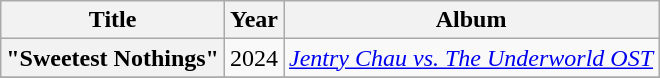<table class="wikitable plainrowheaders" style="text-align:center;">
<tr>
<th scope="col">Title</th>
<th scope="col">Year</th>
<th scope="col">Album</th>
</tr>
<tr>
<th scope="row">"Sweetest Nothings"</th>
<td rowspan="1">2024</td>
<td><em><a href='#'>Jentry Chau vs. The Underworld OST</a></em></td>
</tr>
<tr>
</tr>
</table>
